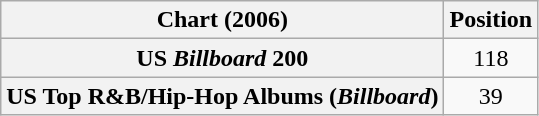<table class="wikitable plainrowheaders" style="text-align:center">
<tr>
<th scope="col">Chart (2006)</th>
<th scope="col">Position</th>
</tr>
<tr>
<th scope="row">US <em>Billboard</em> 200</th>
<td>118</td>
</tr>
<tr>
<th scope="row">US Top R&B/Hip-Hop Albums (<em>Billboard</em>)</th>
<td>39</td>
</tr>
</table>
